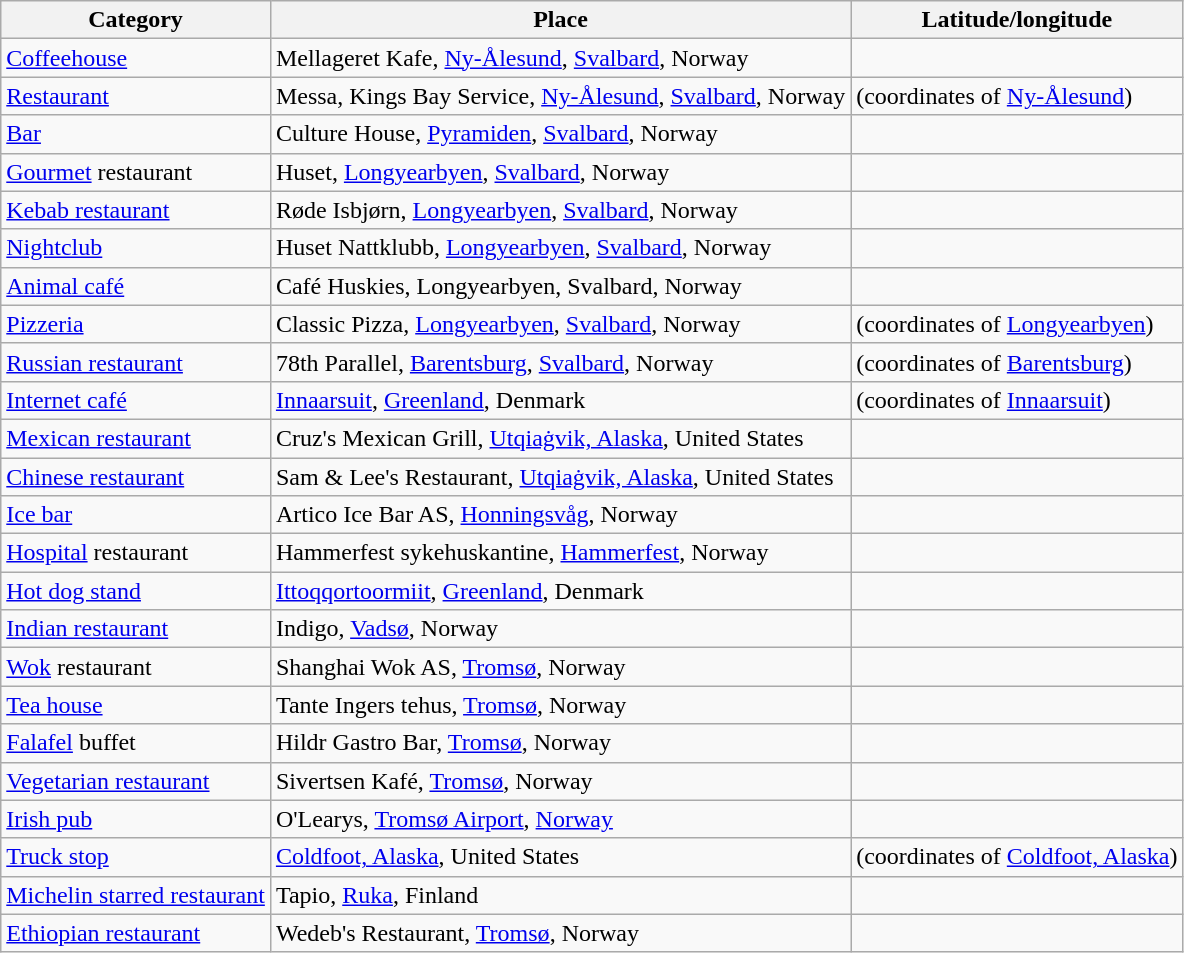<table class="wikitable">
<tr>
<th>Category</th>
<th>Place</th>
<th>Latitude/longitude</th>
</tr>
<tr>
<td><a href='#'>Coffeehouse</a></td>
<td>Mellageret Kafe, <a href='#'>Ny-Ålesund</a>, <a href='#'>Svalbard</a>, Norway</td>
<td></td>
</tr>
<tr>
<td><a href='#'>Restaurant</a></td>
<td>Messa, Kings Bay Service, <a href='#'>Ny-Ålesund</a>, <a href='#'>Svalbard</a>, Norway</td>
<td> (coordinates of <a href='#'>Ny-Ålesund</a>)</td>
</tr>
<tr>
<td><a href='#'>Bar</a></td>
<td>Culture House, <a href='#'>Pyramiden</a>, <a href='#'>Svalbard</a>, Norway</td>
<td></td>
</tr>
<tr>
<td><a href='#'>Gourmet</a> restaurant</td>
<td>Huset, <a href='#'>Longyearbyen</a>, <a href='#'>Svalbard</a>, Norway</td>
<td></td>
</tr>
<tr>
<td><a href='#'>Kebab restaurant</a></td>
<td>Røde Isbjørn, <a href='#'>Longyearbyen</a>, <a href='#'>Svalbard</a>, Norway</td>
<td></td>
</tr>
<tr>
<td><a href='#'>Nightclub</a></td>
<td>Huset Nattklubb, <a href='#'>Longyearbyen</a>, <a href='#'>Svalbard</a>, Norway</td>
<td></td>
</tr>
<tr>
<td><a href='#'>Animal café</a></td>
<td>Café Huskies, Longyearbyen, Svalbard, Norway</td>
<td></td>
</tr>
<tr>
<td><a href='#'>Pizzeria</a></td>
<td>Classic Pizza, <a href='#'>Longyearbyen</a>, <a href='#'>Svalbard</a>, Norway</td>
<td> (coordinates of <a href='#'>Longyearbyen</a>)</td>
</tr>
<tr>
<td><a href='#'>Russian restaurant</a></td>
<td>78th Parallel, <a href='#'>Barentsburg</a>, <a href='#'>Svalbard</a>, Norway</td>
<td> (coordinates of <a href='#'>Barentsburg</a>)</td>
</tr>
<tr>
<td><a href='#'>Internet café</a></td>
<td><a href='#'>Innaarsuit</a>, <a href='#'>Greenland</a>, Denmark</td>
<td> (coordinates of <a href='#'>Innaarsuit</a>)</td>
</tr>
<tr>
<td><a href='#'>Mexican restaurant</a></td>
<td>Cruz's Mexican Grill, <a href='#'>Utqiaġvik, Alaska</a>, United States</td>
<td></td>
</tr>
<tr>
<td><a href='#'>Chinese restaurant</a></td>
<td>Sam & Lee's Restaurant, <a href='#'>Utqiaġvik, Alaska</a>, United States</td>
<td></td>
</tr>
<tr>
<td><a href='#'>Ice bar</a></td>
<td>Artico Ice Bar AS, <a href='#'>Honningsvåg</a>, Norway</td>
<td></td>
</tr>
<tr>
<td><a href='#'>Hospital</a> restaurant</td>
<td>Hammerfest sykehuskantine, <a href='#'>Hammerfest</a>, Norway</td>
<td></td>
</tr>
<tr>
<td><a href='#'>Hot dog stand</a></td>
<td><a href='#'>Ittoqqortoormiit</a>, <a href='#'>Greenland</a>, Denmark</td>
<td></td>
</tr>
<tr>
<td><a href='#'>Indian restaurant</a></td>
<td>Indigo, <a href='#'>Vadsø</a>, Norway</td>
<td></td>
</tr>
<tr>
<td><a href='#'>Wok</a> restaurant</td>
<td>Shanghai Wok AS, <a href='#'>Tromsø</a>, Norway</td>
<td></td>
</tr>
<tr>
<td><a href='#'>Tea house</a></td>
<td>Tante Ingers tehus, <a href='#'>Tromsø</a>, Norway</td>
<td></td>
</tr>
<tr>
<td><a href='#'>Falafel</a> buffet</td>
<td>Hildr Gastro Bar, <a href='#'>Tromsø</a>, Norway</td>
<td></td>
</tr>
<tr>
<td><a href='#'>Vegetarian restaurant</a></td>
<td>Sivertsen Kafé, <a href='#'>Tromsø</a>, Norway</td>
<td></td>
</tr>
<tr>
<td><a href='#'>Irish pub</a></td>
<td>O'Learys, <a href='#'>Tromsø Airport</a>, <a href='#'>Norway</a></td>
<td></td>
</tr>
<tr>
<td><a href='#'>Truck stop</a></td>
<td><a href='#'>Coldfoot, Alaska</a>, United States</td>
<td> (coordinates of <a href='#'>Coldfoot, Alaska</a>)</td>
</tr>
<tr>
<td><a href='#'>Michelin starred restaurant</a></td>
<td>Tapio, <a href='#'>Ruka</a>, Finland</td>
<td></td>
</tr>
<tr>
<td><a href='#'>Ethiopian restaurant</a></td>
<td>Wedeb's Restaurant, <a href='#'>Tromsø</a>, Norway</td>
<td></td>
</tr>
</table>
